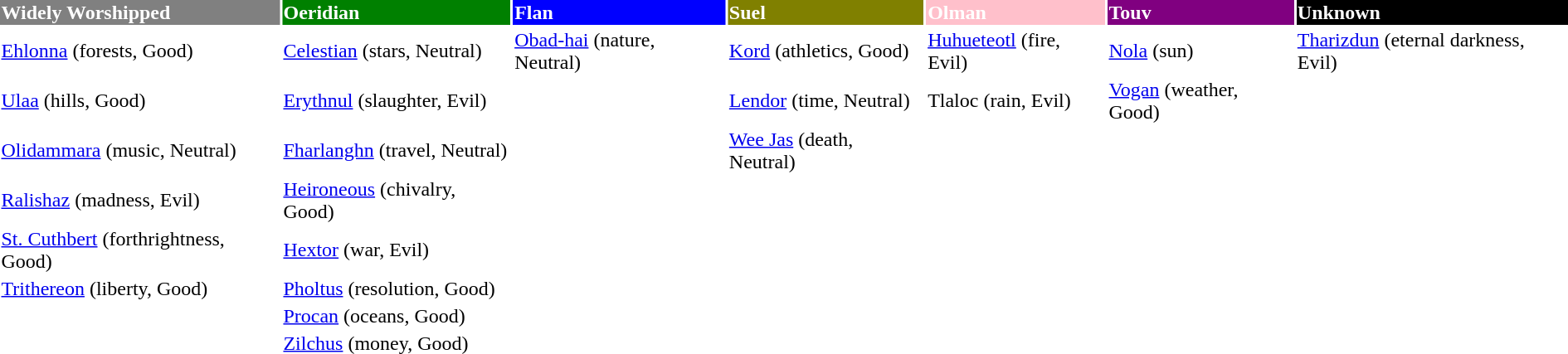<table border=0 width=100%>
<tr>
<td style="color:white" bgcolor=gray><strong>Widely Worshipped</strong></td>
<td style="color:white" bgcolor=green><strong>Oeridian</strong></td>
<td style="color:white" bgcolor=blue><strong>Flan</strong></td>
<td style="color:white" bgcolor=olive><strong>Suel</strong></td>
<td style="color:white" bgcolor=pink><strong>Olman</strong></td>
<td style="color:white" bgcolor=purple><strong>Touv</strong></td>
<td style="color:white" bgcolor=black><strong>Unknown</strong></td>
</tr>
<tr>
<td><a href='#'>Ehlonna</a> (forests, Good)</td>
<td><a href='#'>Celestian</a> (stars, Neutral)</td>
<td><a href='#'>Obad-hai</a> (nature, Neutral)</td>
<td><a href='#'>Kord</a> (athletics, Good)</td>
<td><a href='#'>Huhueteotl</a> (fire, Evil)</td>
<td><a href='#'>Nola</a> (sun)</td>
<td><a href='#'>Tharizdun</a> (eternal darkness, Evil)</td>
</tr>
<tr>
<td><a href='#'>Ulaa</a> (hills, Good)</td>
<td><a href='#'>Erythnul</a> (slaughter, Evil)</td>
<td> </td>
<td><a href='#'>Lendor</a> (time, Neutral)</td>
<td>Tlaloc (rain, Evil)</td>
<td><a href='#'>Vogan</a> (weather, Good)</td>
<td> </td>
</tr>
<tr>
<td><a href='#'>Olidammara</a> (music, Neutral)</td>
<td><a href='#'>Fharlanghn</a> (travel, Neutral)</td>
<td> </td>
<td><a href='#'>Wee Jas</a> (death, Neutral)</td>
<td> </td>
<td> </td>
<td> </td>
</tr>
<tr>
<td><a href='#'>Ralishaz</a> (madness, Evil)</td>
<td><a href='#'>Heironeous</a> (chivalry, Good)</td>
<td> </td>
<td> </td>
<td> </td>
</tr>
<tr>
<td><a href='#'>St. Cuthbert</a> (forthrightness, Good)</td>
<td><a href='#'>Hextor</a> (war, Evil)</td>
<td> </td>
<td> </td>
<td> </td>
</tr>
<tr>
<td><a href='#'>Trithereon</a> (liberty, Good)</td>
<td><a href='#'>Pholtus</a> (resolution, Good)</td>
<td> </td>
<td> </td>
<td> </td>
</tr>
<tr>
<td> </td>
<td><a href='#'>Procan</a> (oceans, Good)</td>
<td> </td>
<td> </td>
<td> </td>
</tr>
<tr>
<td> </td>
<td><a href='#'>Zilchus</a> (money, Good)</td>
<td> </td>
<td> </td>
</tr>
<tr>
</tr>
</table>
